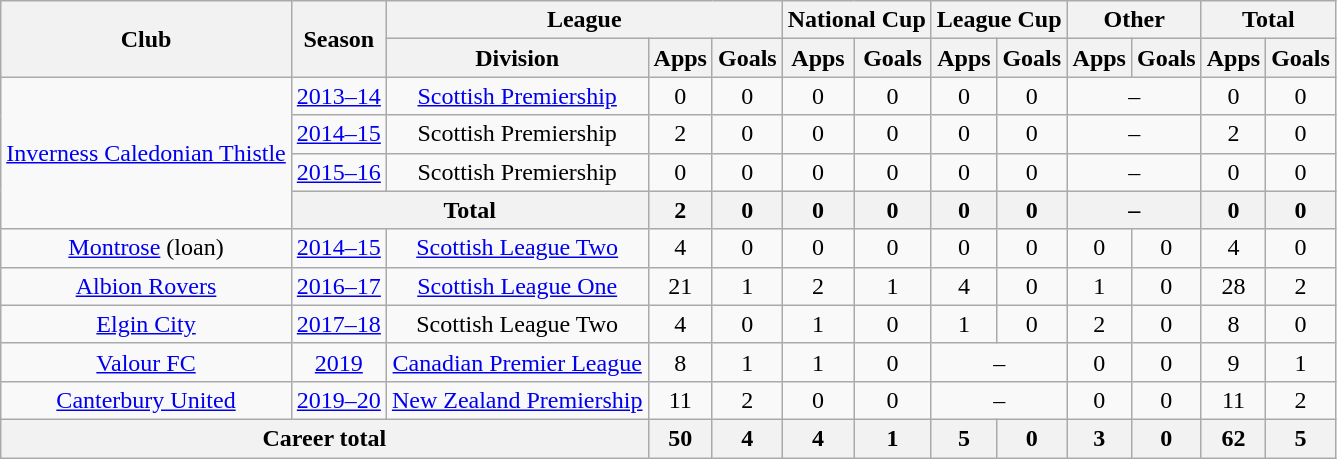<table class="wikitable" style="text-align: center">
<tr>
<th rowspan="2">Club</th>
<th rowspan="2">Season</th>
<th colspan="3">League</th>
<th colspan="2">National Cup</th>
<th colspan="2">League Cup</th>
<th colspan="2">Other</th>
<th colspan="2">Total</th>
</tr>
<tr>
<th>Division</th>
<th>Apps</th>
<th>Goals</th>
<th>Apps</th>
<th>Goals</th>
<th>Apps</th>
<th>Goals</th>
<th>Apps</th>
<th>Goals</th>
<th>Apps</th>
<th>Goals</th>
</tr>
<tr>
<td rowspan="4"><a href='#'>Inverness Caledonian Thistle</a></td>
<td><a href='#'>2013–14</a></td>
<td><a href='#'>Scottish Premiership</a></td>
<td>0</td>
<td>0</td>
<td>0</td>
<td>0</td>
<td>0</td>
<td>0</td>
<td colspan="2">–</td>
<td>0</td>
<td>0</td>
</tr>
<tr>
<td><a href='#'>2014–15</a></td>
<td>Scottish Premiership</td>
<td>2</td>
<td>0</td>
<td>0</td>
<td>0</td>
<td>0</td>
<td>0</td>
<td colspan="2">–</td>
<td>2</td>
<td>0</td>
</tr>
<tr>
<td><a href='#'>2015–16</a></td>
<td>Scottish Premiership</td>
<td>0</td>
<td>0</td>
<td>0</td>
<td>0</td>
<td>0</td>
<td>0</td>
<td colspan="2">–</td>
<td>0</td>
<td>0</td>
</tr>
<tr>
<th colspan="2">Total</th>
<th>2</th>
<th>0</th>
<th>0</th>
<th>0</th>
<th>0</th>
<th>0</th>
<th colspan="2">–</th>
<th>0</th>
<th>0</th>
</tr>
<tr>
<td><a href='#'>Montrose</a> (loan)</td>
<td><a href='#'>2014–15</a></td>
<td><a href='#'>Scottish League Two</a></td>
<td>4</td>
<td>0</td>
<td>0</td>
<td>0</td>
<td>0</td>
<td>0</td>
<td>0</td>
<td>0</td>
<td>4</td>
<td>0</td>
</tr>
<tr>
<td><a href='#'>Albion Rovers</a></td>
<td><a href='#'>2016–17</a></td>
<td><a href='#'>Scottish League One</a></td>
<td>21</td>
<td>1</td>
<td>2</td>
<td>1</td>
<td>4</td>
<td>0</td>
<td>1</td>
<td>0</td>
<td>28</td>
<td>2</td>
</tr>
<tr>
<td><a href='#'>Elgin City</a></td>
<td><a href='#'>2017–18</a></td>
<td>Scottish League Two</td>
<td>4</td>
<td>0</td>
<td>1</td>
<td>0</td>
<td>1</td>
<td>0</td>
<td>2</td>
<td>0</td>
<td>8</td>
<td>0</td>
</tr>
<tr>
<td><a href='#'>Valour FC</a></td>
<td><a href='#'>2019</a></td>
<td><a href='#'>Canadian Premier League</a></td>
<td>8</td>
<td>1</td>
<td>1</td>
<td>0</td>
<td colspan="2">–</td>
<td>0</td>
<td>0</td>
<td>9</td>
<td>1</td>
</tr>
<tr>
<td><a href='#'>Canterbury United</a></td>
<td><a href='#'>2019–20</a></td>
<td><a href='#'>New Zealand Premiership</a></td>
<td>11</td>
<td>2</td>
<td>0</td>
<td>0</td>
<td colspan="2">–</td>
<td>0</td>
<td>0</td>
<td>11</td>
<td>2</td>
</tr>
<tr>
<th colspan="3">Career total</th>
<th>50</th>
<th>4</th>
<th>4</th>
<th>1</th>
<th>5</th>
<th>0</th>
<th>3</th>
<th>0</th>
<th>62</th>
<th>5</th>
</tr>
</table>
